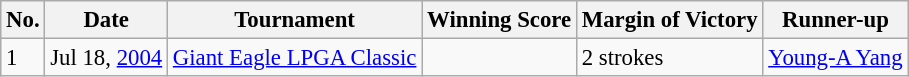<table class="wikitable" style="font-size:95%;">
<tr>
<th>No.</th>
<th>Date</th>
<th>Tournament</th>
<th>Winning Score</th>
<th>Margin of Victory</th>
<th>Runner-up</th>
</tr>
<tr>
<td>1</td>
<td>Jul 18, <a href='#'>2004</a></td>
<td><a href='#'>Giant Eagle LPGA Classic</a></td>
<td></td>
<td>2 strokes</td>
<td> <a href='#'>Young-A Yang</a></td>
</tr>
</table>
